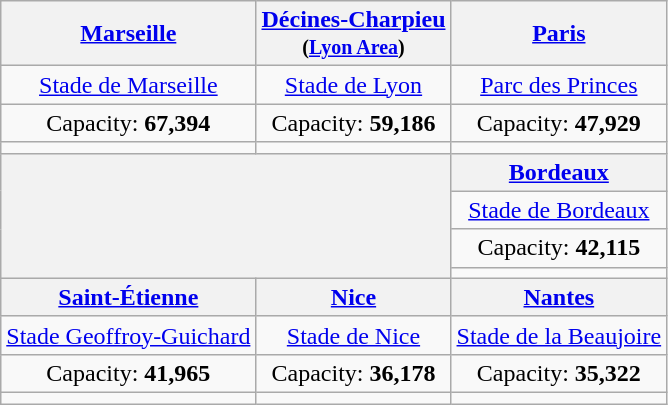<table class="wikitable" style="text-align:center">
<tr>
<th><a href='#'>Marseille</a></th>
<th><a href='#'>Décines-Charpieu</a><br><small>(<a href='#'>Lyon Area</a>)</small></th>
<th><a href='#'>Paris</a></th>
</tr>
<tr>
<td><a href='#'>Stade de Marseille</a></td>
<td><a href='#'>Stade de Lyon</a></td>
<td><a href='#'>Parc des Princes</a></td>
</tr>
<tr>
<td>Capacity: <strong>67,394</strong></td>
<td>Capacity: <strong>59,186</strong></td>
<td>Capacity: <strong>47,929</strong></td>
</tr>
<tr>
<td></td>
<td></td>
<td></td>
</tr>
<tr>
<th rowspan="4" colspan="2"></th>
<th><a href='#'>Bordeaux</a></th>
</tr>
<tr>
<td><a href='#'>Stade de Bordeaux</a></td>
</tr>
<tr>
<td>Capacity: <strong>42,115</strong></td>
</tr>
<tr>
<td></td>
</tr>
<tr>
<th><a href='#'>Saint-Étienne</a></th>
<th><a href='#'>Nice</a></th>
<th><a href='#'>Nantes</a></th>
</tr>
<tr>
<td><a href='#'>Stade Geoffroy-Guichard</a></td>
<td><a href='#'>Stade de Nice</a></td>
<td><a href='#'>Stade de la Beaujoire</a></td>
</tr>
<tr>
<td>Capacity: <strong>41,965</strong></td>
<td>Capacity: <strong>36,178</strong></td>
<td>Capacity: <strong>35,322</strong></td>
</tr>
<tr>
<td></td>
<td></td>
<td></td>
</tr>
</table>
